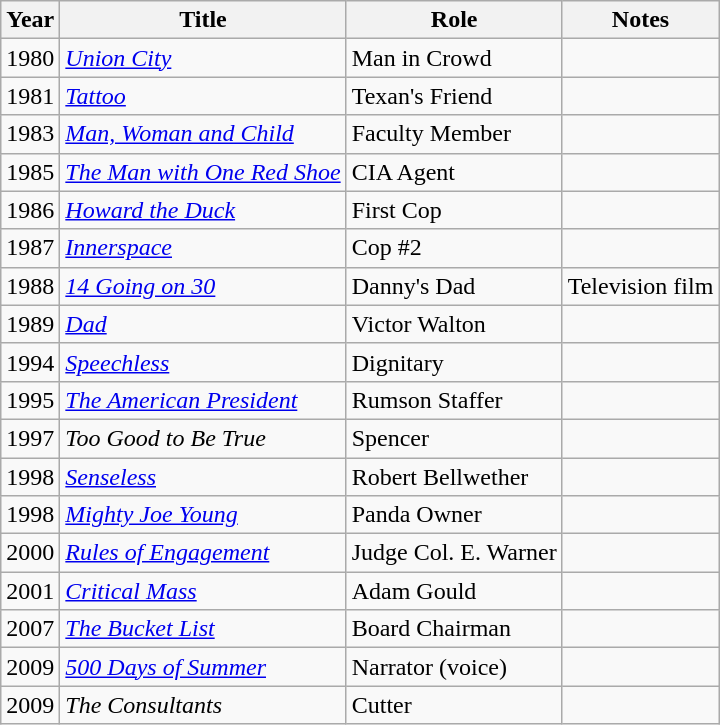<table class="wikitable">
<tr>
<th>Year</th>
<th>Title</th>
<th>Role</th>
<th>Notes</th>
</tr>
<tr>
<td>1980</td>
<td><em><a href='#'>Union City</a></em></td>
<td>Man in Crowd</td>
<td></td>
</tr>
<tr>
<td>1981</td>
<td><em><a href='#'>Tattoo</a></em></td>
<td>Texan's Friend</td>
<td></td>
</tr>
<tr>
<td>1983</td>
<td><em><a href='#'>Man, Woman and Child</a></em></td>
<td>Faculty Member</td>
<td></td>
</tr>
<tr>
<td>1985</td>
<td><em><a href='#'>The Man with One Red Shoe</a></em></td>
<td>CIA Agent</td>
<td></td>
</tr>
<tr>
<td>1986</td>
<td><em><a href='#'>Howard the Duck</a></em></td>
<td>First Cop</td>
<td></td>
</tr>
<tr>
<td>1987</td>
<td><em><a href='#'>Innerspace</a></em></td>
<td>Cop #2</td>
<td></td>
</tr>
<tr>
<td>1988</td>
<td><em><a href='#'>14 Going on 30</a></em></td>
<td>Danny's Dad</td>
<td>Television film</td>
</tr>
<tr>
<td>1989</td>
<td><em><a href='#'>Dad</a></em></td>
<td>Victor Walton</td>
<td></td>
</tr>
<tr>
<td>1994</td>
<td><em><a href='#'>Speechless</a></em></td>
<td>Dignitary</td>
<td></td>
</tr>
<tr>
<td>1995</td>
<td><em><a href='#'>The American President</a></em></td>
<td>Rumson Staffer</td>
<td></td>
</tr>
<tr>
<td>1997</td>
<td><em>Too Good to Be True</em></td>
<td>Spencer</td>
<td></td>
</tr>
<tr>
<td>1998</td>
<td><em><a href='#'>Senseless</a></em></td>
<td>Robert Bellwether</td>
<td></td>
</tr>
<tr>
<td>1998</td>
<td><em><a href='#'>Mighty Joe Young</a></em></td>
<td>Panda Owner</td>
<td></td>
</tr>
<tr>
<td>2000</td>
<td><em><a href='#'>Rules of Engagement</a></em></td>
<td>Judge Col. E. Warner</td>
<td></td>
</tr>
<tr>
<td>2001</td>
<td><em><a href='#'>Critical Mass</a></em></td>
<td>Adam Gould</td>
<td></td>
</tr>
<tr>
<td>2007</td>
<td><em><a href='#'>The Bucket List</a></em></td>
<td>Board Chairman</td>
<td></td>
</tr>
<tr>
<td>2009</td>
<td><em><a href='#'>500 Days of Summer</a></em></td>
<td>Narrator (voice)</td>
<td></td>
</tr>
<tr>
<td>2009</td>
<td><em>The Consultants</em></td>
<td>Cutter</td>
<td></td>
</tr>
</table>
